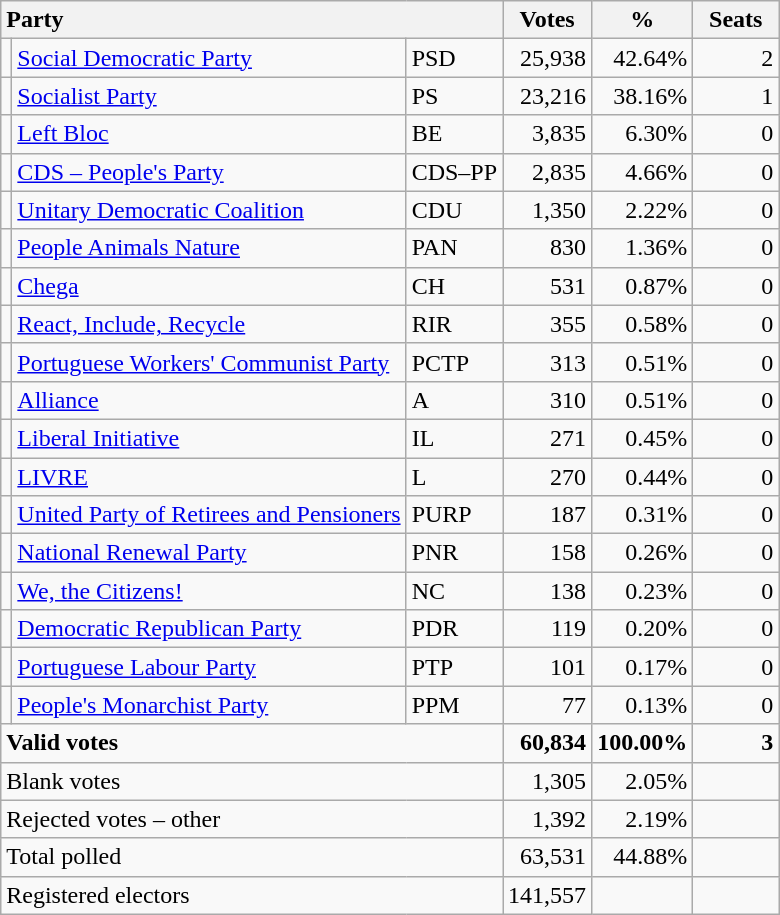<table class="wikitable" border="1" style="text-align:right;">
<tr>
<th style="text-align:left;" colspan=3>Party</th>
<th align=center width="50">Votes</th>
<th align=center width="50">%</th>
<th align=center width="50">Seats</th>
</tr>
<tr>
<td></td>
<td align=left><a href='#'>Social Democratic Party</a></td>
<td align=left>PSD</td>
<td>25,938</td>
<td>42.64%</td>
<td>2</td>
</tr>
<tr>
<td></td>
<td align=left><a href='#'>Socialist Party</a></td>
<td align=left>PS</td>
<td>23,216</td>
<td>38.16%</td>
<td>1</td>
</tr>
<tr>
<td></td>
<td align=left><a href='#'>Left Bloc</a></td>
<td align=left>BE</td>
<td>3,835</td>
<td>6.30%</td>
<td>0</td>
</tr>
<tr>
<td></td>
<td align=left><a href='#'>CDS – People's Party</a></td>
<td align=left style="white-space: nowrap;">CDS–PP</td>
<td>2,835</td>
<td>4.66%</td>
<td>0</td>
</tr>
<tr>
<td></td>
<td align=left style="white-space: nowrap;"><a href='#'>Unitary Democratic Coalition</a></td>
<td align=left>CDU</td>
<td>1,350</td>
<td>2.22%</td>
<td>0</td>
</tr>
<tr>
<td></td>
<td align=left><a href='#'>People Animals Nature</a></td>
<td align=left>PAN</td>
<td>830</td>
<td>1.36%</td>
<td>0</td>
</tr>
<tr>
<td></td>
<td align=left><a href='#'>Chega</a></td>
<td align=left>CH</td>
<td>531</td>
<td>0.87%</td>
<td>0</td>
</tr>
<tr>
<td></td>
<td align=left><a href='#'>React, Include, Recycle</a></td>
<td align=left>RIR</td>
<td>355</td>
<td>0.58%</td>
<td>0</td>
</tr>
<tr>
<td></td>
<td align=left><a href='#'>Portuguese Workers' Communist Party</a></td>
<td align=left>PCTP</td>
<td>313</td>
<td>0.51%</td>
<td>0</td>
</tr>
<tr>
<td></td>
<td align=left><a href='#'>Alliance</a></td>
<td align=left>A</td>
<td>310</td>
<td>0.51%</td>
<td>0</td>
</tr>
<tr>
<td></td>
<td align=left><a href='#'>Liberal Initiative</a></td>
<td align=left>IL</td>
<td>271</td>
<td>0.45%</td>
<td>0</td>
</tr>
<tr>
<td></td>
<td align=left><a href='#'>LIVRE</a></td>
<td align=left>L</td>
<td>270</td>
<td>0.44%</td>
<td>0</td>
</tr>
<tr>
<td></td>
<td align=left><a href='#'>United Party of Retirees and Pensioners</a></td>
<td align=left>PURP</td>
<td>187</td>
<td>0.31%</td>
<td>0</td>
</tr>
<tr>
<td></td>
<td align=left><a href='#'>National Renewal Party</a></td>
<td align=left>PNR</td>
<td>158</td>
<td>0.26%</td>
<td>0</td>
</tr>
<tr>
<td></td>
<td align=left><a href='#'>We, the Citizens!</a></td>
<td align=left>NC</td>
<td>138</td>
<td>0.23%</td>
<td>0</td>
</tr>
<tr>
<td></td>
<td align=left><a href='#'>Democratic Republican Party</a></td>
<td align=left>PDR</td>
<td>119</td>
<td>0.20%</td>
<td>0</td>
</tr>
<tr>
<td></td>
<td align=left><a href='#'>Portuguese Labour Party</a></td>
<td align=left>PTP</td>
<td>101</td>
<td>0.17%</td>
<td>0</td>
</tr>
<tr>
<td></td>
<td align=left><a href='#'>People's Monarchist Party</a></td>
<td align=left>PPM</td>
<td>77</td>
<td>0.13%</td>
<td>0</td>
</tr>
<tr style="font-weight:bold">
<td align=left colspan=3>Valid votes</td>
<td>60,834</td>
<td>100.00%</td>
<td>3</td>
</tr>
<tr>
<td align=left colspan=3>Blank votes</td>
<td>1,305</td>
<td>2.05%</td>
<td></td>
</tr>
<tr>
<td align=left colspan=3>Rejected votes – other</td>
<td>1,392</td>
<td>2.19%</td>
<td></td>
</tr>
<tr>
<td align=left colspan=3>Total polled</td>
<td>63,531</td>
<td>44.88%</td>
<td></td>
</tr>
<tr>
<td align=left colspan=3>Registered electors</td>
<td>141,557</td>
<td></td>
<td></td>
</tr>
</table>
